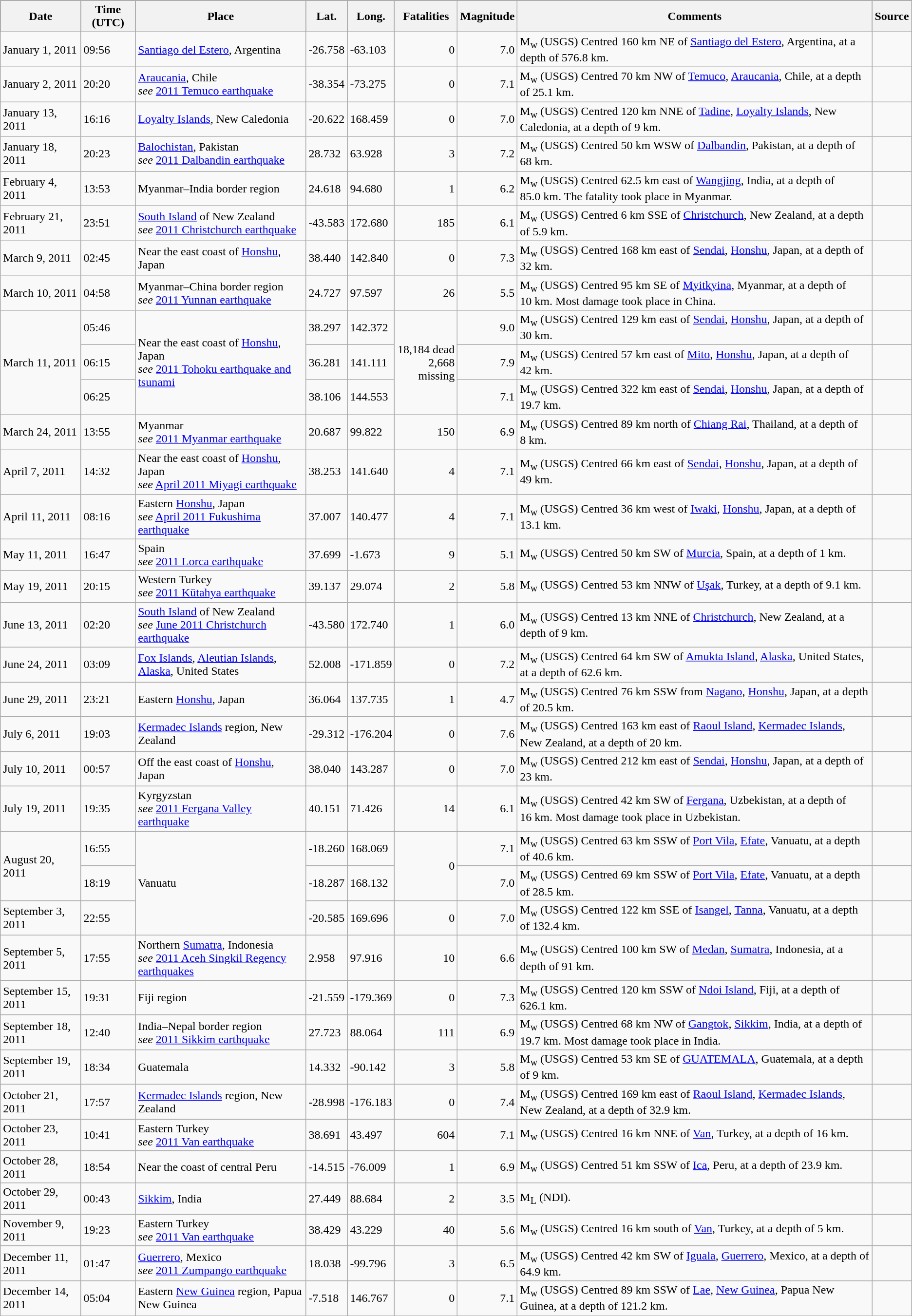<table class="wikitable sortable">
<tr style="background:black;">
<th>Date</th>
<th>Time (UTC)</th>
<th>Place</th>
<th>Lat.</th>
<th>Long.</th>
<th>Fatalities</th>
<th>Magnitude</th>
<th>Comments</th>
<th>Source</th>
</tr>
<tr>
<td>January 1, 2011</td>
<td>09:56</td>
<td> <a href='#'>Santiago del Estero</a>, Argentina</td>
<td>-26.758</td>
<td>-63.103</td>
<td style="text-align:right;">0</td>
<td style="text-align:right;">7.0</td>
<td>M<sub>w</sub> (USGS) Centred 160 km NE of <a href='#'>Santiago del Estero</a>, Argentina, at a depth of 576.8 km.</td>
<td style="text-align:right;"></td>
</tr>
<tr>
<td>January 2, 2011</td>
<td>20:20</td>
<td> <a href='#'>Araucania</a>, Chile<br> <em>see</em> <a href='#'>2011 Temuco earthquake</a></td>
<td>-38.354</td>
<td>-73.275</td>
<td style="text-align:right;">0</td>
<td style="text-align:right;">7.1</td>
<td>M<sub>w</sub> (USGS) Centred 70 km NW of <a href='#'>Temuco</a>, <a href='#'>Araucania</a>, Chile, at a depth of 25.1 km.</td>
<td style="text-align:right;"></td>
</tr>
<tr>
<td>January 13, 2011</td>
<td>16:16</td>
<td> <a href='#'>Loyalty Islands</a>, New Caledonia</td>
<td>-20.622</td>
<td>168.459</td>
<td style="text-align:right;">0</td>
<td style="text-align:right;">7.0</td>
<td>M<sub>w</sub> (USGS) Centred 120 km NNE of <a href='#'>Tadine</a>, <a href='#'>Loyalty Islands</a>, New Caledonia, at a depth of 9 km.</td>
<td style="text-align:right;"></td>
</tr>
<tr>
<td>January 18, 2011</td>
<td>20:23</td>
<td> <a href='#'>Balochistan</a>, Pakistan<br> <em>see</em> <a href='#'>2011 Dalbandin earthquake</a></td>
<td>28.732</td>
<td>63.928</td>
<td style="text-align:right;">3</td>
<td style="text-align:right;">7.2</td>
<td>M<sub>w</sub> (USGS) Centred 50 km WSW of <a href='#'>Dalbandin</a>, Pakistan, at a depth of 68 km.</td>
<td style="text-align:right;"></td>
</tr>
<tr>
<td>February 4, 2011</td>
<td>13:53</td>
<td> Myanmar–India border region</td>
<td>24.618</td>
<td>94.680</td>
<td style="text-align:right;">1</td>
<td style="text-align:right;">6.2</td>
<td>M<sub>w</sub> (USGS) Centred 62.5 km east of <a href='#'>Wangjing</a>, India, at a depth of 85.0 km. The fatality took place in Myanmar.</td>
<td style="text-align:right;"></td>
</tr>
<tr>
<td>February 21, 2011</td>
<td>23:51</td>
<td> <a href='#'>South Island</a> of New Zealand<br> <em>see</em> <a href='#'>2011 Christchurch earthquake</a></td>
<td>-43.583</td>
<td>172.680</td>
<td style="text-align:right;">185</td>
<td style="text-align:right;">6.1</td>
<td>M<sub>w</sub> (USGS) Centred 6 km SSE of <a href='#'>Christchurch</a>, New Zealand, at a depth of 5.9 km.</td>
<td style="text-align:right;"></td>
</tr>
<tr>
<td>March 9, 2011</td>
<td>02:45</td>
<td> Near the east coast of <a href='#'>Honshu</a>, Japan</td>
<td>38.440</td>
<td>142.840</td>
<td style="text-align:right;">0</td>
<td style="text-align:right;">7.3</td>
<td>M<sub>w</sub> (USGS) Centred 168 km east of <a href='#'>Sendai</a>, <a href='#'>Honshu</a>, Japan, at a depth of 32 km.</td>
<td style="text-align:right;"></td>
</tr>
<tr>
<td>March 10, 2011</td>
<td>04:58</td>
<td> Myanmar–China border region<br> <em>see</em> <a href='#'>2011 Yunnan earthquake</a></td>
<td>24.727</td>
<td>97.597</td>
<td style="text-align:right;">26</td>
<td style="text-align:right;">5.5</td>
<td>M<sub>w</sub> (USGS) Centred 95 km SE of <a href='#'>Myitkyina</a>, Myanmar, at a depth of 10 km. Most damage took place in China.</td>
<td style="text-align:right;"></td>
</tr>
<tr>
<td rowspan="3">March 11, 2011</td>
<td>05:46</td>
<td rowspan="3"> Near the east coast of <a href='#'>Honshu</a>, Japan<br> <em>see</em> <a href='#'>2011 Tohoku earthquake and tsunami</a></td>
<td>38.297</td>
<td>142.372</td>
<td rowspan="3" style="text-align:right;">18,184 dead<br> 2,668 missing</td>
<td style="text-align:right;">9.0</td>
<td>M<sub>w</sub> (USGS) Centred 129 km east of <a href='#'>Sendai</a>, <a href='#'>Honshu</a>, Japan, at a depth of 30 km.</td>
<td style="text-align:right;"></td>
</tr>
<tr>
<td>06:15</td>
<td>36.281</td>
<td>141.111</td>
<td style="text-align:right;">7.9</td>
<td>M<sub>w</sub> (USGS) Centred 57 km east of <a href='#'>Mito</a>, <a href='#'>Honshu</a>, Japan, at a depth of 42 km.</td>
<td style="text-align:right;"></td>
</tr>
<tr>
<td>06:25</td>
<td>38.106</td>
<td>144.553</td>
<td style="text-align:right;">7.1</td>
<td>M<sub>w</sub> (USGS) Centred 322 km east of <a href='#'>Sendai</a>, <a href='#'>Honshu</a>, Japan, at a depth of 19.7 km.</td>
<td style="text-align:right;"></td>
</tr>
<tr>
<td>March 24, 2011</td>
<td>13:55</td>
<td> Myanmar<br> <em>see</em> <a href='#'>2011 Myanmar earthquake</a></td>
<td>20.687</td>
<td>99.822</td>
<td style="text-align:right;">150</td>
<td style="text-align:right;">6.9</td>
<td>M<sub>w</sub> (USGS) Centred 89 km north of <a href='#'>Chiang Rai</a>, Thailand, at a depth of 8 km.</td>
<td style="text-align:right;"></td>
</tr>
<tr>
<td>April 7, 2011</td>
<td>14:32</td>
<td> Near the east coast of <a href='#'>Honshu</a>, Japan<br> <em>see</em> <a href='#'>April 2011 Miyagi earthquake</a></td>
<td>38.253</td>
<td>141.640</td>
<td style="text-align:right;">4</td>
<td style="text-align:right;">7.1</td>
<td>M<sub>w</sub> (USGS) Centred 66 km east of <a href='#'>Sendai</a>, <a href='#'>Honshu</a>, Japan, at a depth of 49 km.</td>
<td style="text-align:right;"></td>
</tr>
<tr>
<td>April 11, 2011</td>
<td>08:16</td>
<td> Eastern <a href='#'>Honshu</a>, Japan<br> <em>see</em> <a href='#'>April 2011 Fukushima earthquake</a></td>
<td>37.007</td>
<td>140.477</td>
<td style="text-align:right;">4</td>
<td style="text-align:right;">7.1</td>
<td>M<sub>w</sub> (USGS) Centred 36 km west of <a href='#'>Iwaki</a>, <a href='#'>Honshu</a>, Japan, at a depth of 13.1 km.</td>
<td style="text-align:right;"></td>
</tr>
<tr>
<td>May 11, 2011</td>
<td>16:47</td>
<td> Spain<br> <em>see</em> <a href='#'>2011 Lorca earthquake</a></td>
<td>37.699</td>
<td>-1.673</td>
<td style="text-align:right;">9</td>
<td style="text-align:right;">5.1</td>
<td>M<sub>w</sub> (USGS) Centred 50 km SW of <a href='#'>Murcia</a>, Spain, at a depth of 1 km.</td>
<td style="text-align:right;"></td>
</tr>
<tr>
<td>May 19, 2011</td>
<td>20:15</td>
<td> Western Turkey<br> <em>see</em> <a href='#'>2011 Kütahya earthquake</a></td>
<td>39.137</td>
<td>29.074</td>
<td style="text-align:right;">2</td>
<td style="text-align:right;">5.8</td>
<td>M<sub>w</sub> (USGS) Centred 53 km NNW of <a href='#'>Uşak</a>, Turkey, at a depth of 9.1 km.</td>
<td style="text-align:right;"></td>
</tr>
<tr>
<td>June 13, 2011</td>
<td>02:20</td>
<td> <a href='#'>South Island</a> of New Zealand<br> <em>see</em> <a href='#'>June 2011 Christchurch earthquake</a></td>
<td>-43.580</td>
<td>172.740</td>
<td style="text-align:right;">1</td>
<td style="text-align:right;">6.0</td>
<td>M<sub>w</sub> (USGS) Centred 13 km NNE of <a href='#'>Christchurch</a>, New Zealand,  at a depth of 9 km.</td>
<td style="text-align:right;"></td>
</tr>
<tr>
<td>June 24, 2011</td>
<td>03:09</td>
<td> <a href='#'>Fox Islands</a>, <a href='#'>Aleutian Islands</a>, <a href='#'>Alaska</a>, United States</td>
<td>52.008</td>
<td>-171.859</td>
<td style="text-align:right;">0</td>
<td style="text-align:right;">7.2</td>
<td>M<sub>w</sub> (USGS) Centred 64 km SW of <a href='#'>Amukta Island</a>, <a href='#'>Alaska</a>, United States, at a depth of 62.6 km.</td>
<td style="text-align:right;"></td>
</tr>
<tr>
<td>June 29, 2011</td>
<td>23:21</td>
<td> Eastern <a href='#'>Honshu</a>, Japan</td>
<td>36.064</td>
<td>137.735</td>
<td style="text-align:right;">1</td>
<td style="text-align:right;">4.7</td>
<td>M<sub>w</sub> (USGS) Centred 76 km SSW from <a href='#'>Nagano</a>, <a href='#'>Honshu</a>, Japan, at a depth of 20.5 km.</td>
<td style="text-align:right;"></td>
</tr>
<tr>
<td>July 6, 2011</td>
<td>19:03</td>
<td> <a href='#'>Kermadec Islands</a> region, New Zealand</td>
<td>-29.312</td>
<td>-176.204</td>
<td style="text-align:right;">0</td>
<td style="text-align:right;">7.6</td>
<td>M<sub>w</sub> (USGS) Centred 163 km east of <a href='#'>Raoul Island</a>, <a href='#'>Kermadec Islands</a>, New Zealand, at a depth of 20 km.</td>
<td style="text-align:right;"></td>
</tr>
<tr>
<td>July 10, 2011</td>
<td>00:57</td>
<td> Off the east coast of <a href='#'>Honshu</a>, Japan</td>
<td>38.040</td>
<td>143.287</td>
<td style="text-align:right;">0</td>
<td style="text-align:right;">7.0</td>
<td>M<sub>w</sub> (USGS) Centred 212 km east of <a href='#'>Sendai</a>, <a href='#'>Honshu</a>, Japan, at a depth of 23 km.</td>
<td style="text-align:right;"></td>
</tr>
<tr>
<td>July 19, 2011</td>
<td>19:35</td>
<td> Kyrgyzstan<br> <em>see</em> <a href='#'>2011 Fergana Valley earthquake</a></td>
<td>40.151</td>
<td>71.426</td>
<td style="text-align:right;">14</td>
<td style="text-align:right;">6.1</td>
<td>M<sub>w</sub> (USGS) Centred 42 km SW of <a href='#'>Fergana</a>, Uzbekistan, at a depth of 16 km. Most damage took place in Uzbekistan.</td>
<td style="text-align:right;"></td>
</tr>
<tr>
<td rowspan="2">August 20, 2011</td>
<td>16:55</td>
<td rowspan="3"> Vanuatu</td>
<td>-18.260</td>
<td>168.069</td>
<td rowspan="2" style="text-align:right;">0</td>
<td style="text-align:right;">7.1</td>
<td>M<sub>w</sub> (USGS) Centred 63 km SSW of <a href='#'>Port Vila</a>, <a href='#'>Efate</a>, Vanuatu, at a depth of 40.6 km.</td>
<td style="text-align:right;"></td>
</tr>
<tr>
<td>18:19</td>
<td>-18.287</td>
<td>168.132</td>
<td style="text-align:right;">7.0</td>
<td>M<sub>w</sub> (USGS) Centred 69 km SSW of <a href='#'>Port Vila</a>, <a href='#'>Efate</a>, Vanuatu, at a depth of 28.5 km.</td>
<td style="text-align:right;"></td>
</tr>
<tr>
<td>September 3, 2011</td>
<td>22:55</td>
<td>-20.585</td>
<td>169.696</td>
<td style="text-align:right;">0</td>
<td style="text-align:right;">7.0</td>
<td>M<sub>w</sub> (USGS) Centred 122 km SSE of <a href='#'>Isangel</a>, <a href='#'>Tanna</a>, Vanuatu, at a depth of 132.4 km.</td>
<td style="text-align:right;"></td>
</tr>
<tr>
<td>September 5, 2011</td>
<td>17:55</td>
<td> Northern <a href='#'>Sumatra</a>, Indonesia<br> <em>see</em> <a href='#'>2011 Aceh Singkil Regency earthquakes</a></td>
<td>2.958</td>
<td>97.916</td>
<td style="text-align:right;">10</td>
<td style="text-align:right;">6.6</td>
<td>M<sub>w</sub> (USGS) Centred 100 km SW of <a href='#'>Medan</a>, <a href='#'>Sumatra</a>, Indonesia, at a depth of 91 km.</td>
<td style="text-align:right;"></td>
</tr>
<tr>
<td>September 15, 2011</td>
<td>19:31</td>
<td> Fiji region</td>
<td>-21.559</td>
<td>-179.369</td>
<td style="text-align:right;">0</td>
<td style="text-align:right;">7.3</td>
<td>M<sub>w</sub> (USGS) Centred 120 km SSW of <a href='#'>Ndoi Island</a>, Fiji, at a depth of 626.1 km.</td>
<td style="text-align:right;"></td>
</tr>
<tr>
<td>September 18, 2011</td>
<td>12:40</td>
<td> India–Nepal border region<br> <em>see</em> <a href='#'>2011 Sikkim earthquake</a></td>
<td>27.723</td>
<td>88.064</td>
<td style="text-align:right;">111</td>
<td style="text-align:right;">6.9</td>
<td>M<sub>w</sub> (USGS) Centred 68 km NW of <a href='#'>Gangtok</a>, <a href='#'>Sikkim</a>, India, at a depth of 19.7 km. Most damage took place in India.</td>
<td style="text-align:right;"></td>
</tr>
<tr>
<td>September 19, 2011</td>
<td>18:34</td>
<td> Guatemala</td>
<td>14.332</td>
<td>-90.142</td>
<td style="text-align:right;">3</td>
<td style="text-align:right;">5.8</td>
<td>M<sub>w</sub> (USGS) Centred 53 km SE of <a href='#'>GUATEMALA</a>, Guatemala, at a depth of 9 km.</td>
<td style="text-align:right;"></td>
</tr>
<tr>
<td>October 21, 2011</td>
<td>17:57</td>
<td> <a href='#'>Kermadec Islands</a> region, New Zealand</td>
<td>-28.998</td>
<td>-176.183</td>
<td style="text-align:right;">0</td>
<td style="text-align:right;">7.4</td>
<td>M<sub>w</sub> (USGS) Centred 169 km east of <a href='#'>Raoul Island</a>, <a href='#'>Kermadec Islands</a>, New Zealand, at a depth of 32.9 km.</td>
<td style="text-align:right;"></td>
</tr>
<tr>
<td>October 23, 2011</td>
<td>10:41</td>
<td> Eastern Turkey<br> <em>see</em> <a href='#'>2011 Van earthquake</a></td>
<td>38.691</td>
<td>43.497</td>
<td style="text-align:right;">604</td>
<td style="text-align:right;">7.1</td>
<td>M<sub>w</sub> (USGS) Centred 16 km NNE of <a href='#'>Van</a>, Turkey, at a depth of 16 km.</td>
<td style="text-align:right;"></td>
</tr>
<tr>
<td>October 28, 2011</td>
<td>18:54</td>
<td> Near the coast of central Peru</td>
<td>-14.515</td>
<td>-76.009</td>
<td style="text-align:right;">1</td>
<td style="text-align:right;">6.9</td>
<td>M<sub>w</sub> (USGS) Centred 51 km SSW of <a href='#'>Ica</a>, Peru, at a depth of 23.9 km.</td>
<td style="text-align:right;"></td>
</tr>
<tr>
<td>October 29, 2011</td>
<td>00:43</td>
<td> <a href='#'>Sikkim</a>, India</td>
<td>27.449</td>
<td>88.684</td>
<td style="text-align:right;">2</td>
<td style="text-align:right;">3.5</td>
<td>M<sub>L</sub> (NDI).</td>
<td></td>
</tr>
<tr>
<td>November 9, 2011</td>
<td>19:23</td>
<td> Eastern Turkey<br> <em>see</em> <a href='#'>2011 Van earthquake</a></td>
<td>38.429</td>
<td>43.229</td>
<td style="text-align:right;">40</td>
<td style="text-align:right;">5.6</td>
<td>M<sub>w</sub> (USGS) Centred 16 km south of <a href='#'>Van</a>, Turkey, at a depth of 5 km.</td>
<td style="text-align:right;"></td>
</tr>
<tr>
<td>December 11, 2011</td>
<td>01:47</td>
<td> <a href='#'>Guerrero</a>, Mexico<br> <em>see</em> <a href='#'>2011 Zumpango earthquake</a></td>
<td>18.038</td>
<td>-99.796</td>
<td style="text-align:right;">3</td>
<td style="text-align:right;">6.5</td>
<td>M<sub>w</sub> (USGS) Centred 42 km SW of <a href='#'>Iguala</a>, <a href='#'>Guerrero</a>, Mexico, at a depth of 64.9 km.</td>
<td style="text-align:right;"></td>
</tr>
<tr>
<td>December 14, 2011</td>
<td>05:04</td>
<td> Eastern <a href='#'>New Guinea</a> region, Papua New Guinea</td>
<td>-7.518</td>
<td>146.767</td>
<td style="text-align:right;">0</td>
<td style="text-align:right;">7.1</td>
<td>M<sub>w</sub> (USGS) Centred 89 km SSW of <a href='#'>Lae</a>, <a href='#'>New Guinea</a>, Papua New Guinea, at a depth of 121.2 km.</td>
<td style="text-align:right;"></td>
</tr>
</table>
